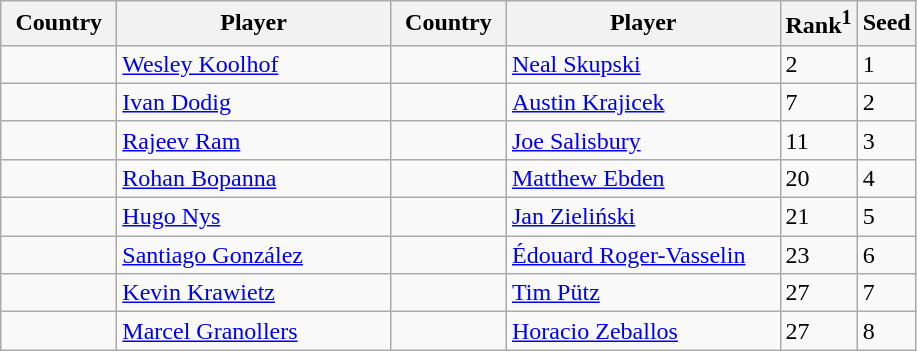<table class="sortable wikitable">
<tr>
<th width="70">Country</th>
<th width="175">Player</th>
<th width="70">Country</th>
<th width="175">Player</th>
<th>Rank<sup>1</sup></th>
<th>Seed</th>
</tr>
<tr>
<td></td>
<td><a href='#'>Wesley Koolhof</a></td>
<td></td>
<td><a href='#'>Neal Skupski</a></td>
<td>2</td>
<td>1</td>
</tr>
<tr>
<td></td>
<td><a href='#'>Ivan Dodig</a></td>
<td></td>
<td><a href='#'>Austin Krajicek</a></td>
<td>7</td>
<td>2</td>
</tr>
<tr>
<td></td>
<td><a href='#'>Rajeev Ram</a></td>
<td></td>
<td><a href='#'>Joe Salisbury</a></td>
<td>11</td>
<td>3</td>
</tr>
<tr>
<td></td>
<td><a href='#'>Rohan Bopanna</a></td>
<td></td>
<td><a href='#'>Matthew Ebden</a></td>
<td>20</td>
<td>4</td>
</tr>
<tr>
<td></td>
<td><a href='#'>Hugo Nys</a></td>
<td></td>
<td><a href='#'>Jan Zieliński</a></td>
<td>21</td>
<td>5</td>
</tr>
<tr>
<td></td>
<td><a href='#'>Santiago González</a></td>
<td></td>
<td><a href='#'>Édouard Roger-Vasselin</a></td>
<td>23</td>
<td>6</td>
</tr>
<tr>
<td></td>
<td><a href='#'>Kevin Krawietz</a></td>
<td></td>
<td><a href='#'>Tim Pütz</a></td>
<td>27</td>
<td>7</td>
</tr>
<tr>
<td></td>
<td><a href='#'>Marcel Granollers</a></td>
<td></td>
<td><a href='#'>Horacio Zeballos</a></td>
<td>27</td>
<td>8</td>
</tr>
</table>
